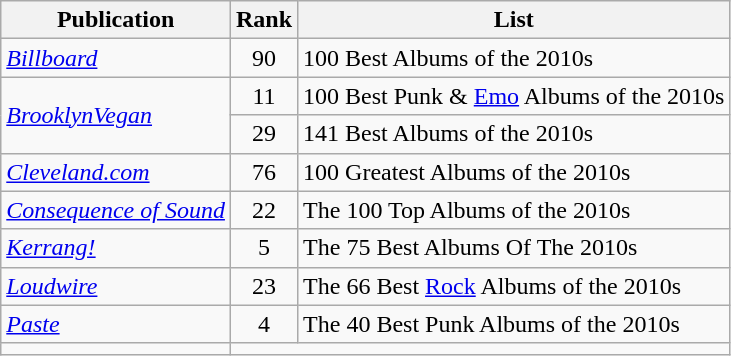<table class="wikitable">
<tr>
<th>Publication</th>
<th>Rank</th>
<th>List</th>
</tr>
<tr>
<td><em><a href='#'>Billboard</a></em></td>
<td align="center">90</td>
<td>100 Best Albums of the 2010s</td>
</tr>
<tr>
<td rowspan="2"><em><a href='#'>BrooklynVegan</a></em></td>
<td align="center">11</td>
<td>100 Best Punk & <a href='#'>Emo</a> Albums of the 2010s</td>
</tr>
<tr>
<td align="center">29</td>
<td>141 Best Albums of the 2010s</td>
</tr>
<tr>
<td><em><a href='#'>Cleveland.com</a></em></td>
<td align="center">76</td>
<td>100 Greatest Albums of the 2010s</td>
</tr>
<tr>
<td><em><a href='#'>Consequence of Sound</a></em></td>
<td align="center">22</td>
<td>The 100 Top Albums of the 2010s</td>
</tr>
<tr>
<td><em><a href='#'>Kerrang!</a></em></td>
<td align="center">5</td>
<td>The 75 Best Albums Of The 2010s</td>
</tr>
<tr>
<td><em><a href='#'>Loudwire</a></em></td>
<td align="center">23</td>
<td>The 66 Best <a href='#'>Rock</a> Albums of the 2010s</td>
</tr>
<tr>
<td><em><a href='#'>Paste</a></em></td>
<td align="center">4</td>
<td>The 40 Best Punk Albums of the 2010s</td>
</tr>
<tr>
<td></td>
</tr>
</table>
